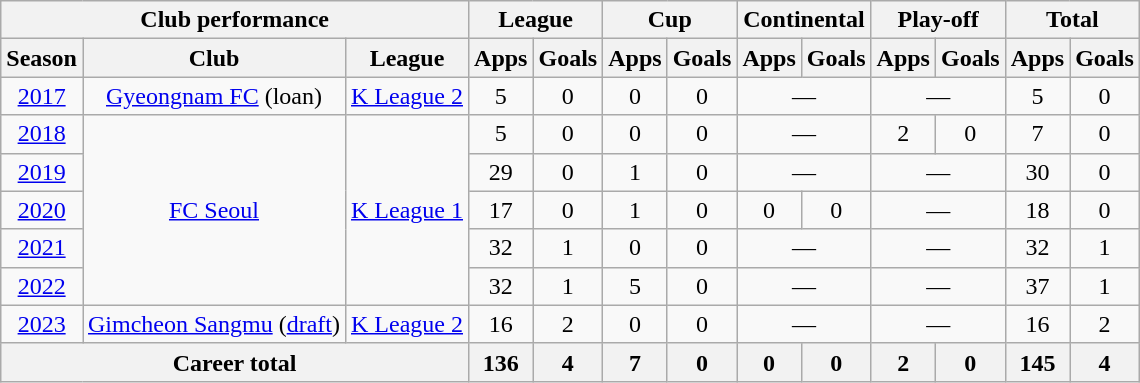<table class="wikitable" style="text-align:center">
<tr>
<th colspan=3>Club performance</th>
<th colspan=2>League</th>
<th colspan=2>Cup</th>
<th colspan=2>Continental</th>
<th colspan=2>Play-off</th>
<th colspan=2>Total</th>
</tr>
<tr>
<th>Season</th>
<th>Club</th>
<th>League</th>
<th>Apps</th>
<th>Goals</th>
<th>Apps</th>
<th>Goals</th>
<th>Apps</th>
<th>Goals</th>
<th>Apps</th>
<th>Goals</th>
<th>Apps</th>
<th>Goals</th>
</tr>
<tr>
<td><a href='#'>2017</a></td>
<td><a href='#'>Gyeongnam FC</a> (loan)</td>
<td><a href='#'>K League 2</a></td>
<td>5</td>
<td>0</td>
<td>0</td>
<td>0</td>
<td colspan=2>—</td>
<td colspan=2>—</td>
<td>5</td>
<td>0</td>
</tr>
<tr>
<td><a href='#'>2018</a></td>
<td rowspan="5"><a href='#'>FC Seoul</a></td>
<td rowspan="5"><a href='#'>K League 1</a></td>
<td>5</td>
<td>0</td>
<td>0</td>
<td>0</td>
<td colspan=2>—</td>
<td>2</td>
<td>0</td>
<td>7</td>
<td>0</td>
</tr>
<tr>
<td><a href='#'>2019</a></td>
<td>29</td>
<td>0</td>
<td>1</td>
<td>0</td>
<td colspan=2>—</td>
<td colspan=2>—</td>
<td>30</td>
<td>0</td>
</tr>
<tr>
<td><a href='#'>2020</a></td>
<td>17</td>
<td>0</td>
<td>1</td>
<td>0</td>
<td>0</td>
<td>0</td>
<td colspan=2>—</td>
<td>18</td>
<td>0</td>
</tr>
<tr>
<td><a href='#'>2021</a></td>
<td>32</td>
<td>1</td>
<td>0</td>
<td>0</td>
<td colspan=2>—</td>
<td colspan=2>—</td>
<td>32</td>
<td>1</td>
</tr>
<tr>
<td><a href='#'>2022</a></td>
<td>32</td>
<td>1</td>
<td>5</td>
<td>0</td>
<td colspan=2>—</td>
<td colspan=2>—</td>
<td>37</td>
<td>1</td>
</tr>
<tr>
<td><a href='#'>2023</a></td>
<td><a href='#'>Gimcheon Sangmu</a> (<a href='#'>draft</a>)</td>
<td><a href='#'>K League 2</a></td>
<td>16</td>
<td>2</td>
<td>0</td>
<td>0</td>
<td colspan=2>—</td>
<td colspan=2>—</td>
<td>16</td>
<td>2</td>
</tr>
<tr>
<th colspan=3>Career total</th>
<th>136</th>
<th>4</th>
<th>7</th>
<th>0</th>
<th>0</th>
<th>0</th>
<th>2</th>
<th>0</th>
<th>145</th>
<th>4</th>
</tr>
</table>
